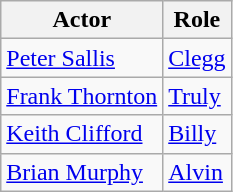<table class="wikitable">
<tr>
<th>Actor</th>
<th>Role</th>
</tr>
<tr>
<td><a href='#'>Peter Sallis</a></td>
<td><a href='#'>Clegg</a></td>
</tr>
<tr>
<td><a href='#'>Frank Thornton</a></td>
<td><a href='#'>Truly</a></td>
</tr>
<tr>
<td><a href='#'>Keith Clifford</a></td>
<td><a href='#'>Billy</a></td>
</tr>
<tr>
<td><a href='#'>Brian Murphy</a></td>
<td><a href='#'>Alvin</a></td>
</tr>
</table>
